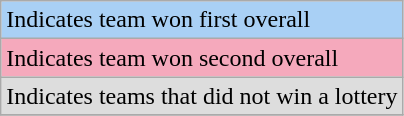<table class="wikitable">
<tr>
<td style="background:#A9D0F5;">Indicates team won first overall</td>
</tr>
<tr>
<td style="background:#F5A9BC;">Indicates team won second overall</td>
</tr>
<tr>
<td style="background:#DDDDDD;">Indicates teams that did not win a lottery</td>
</tr>
<tr>
</tr>
</table>
